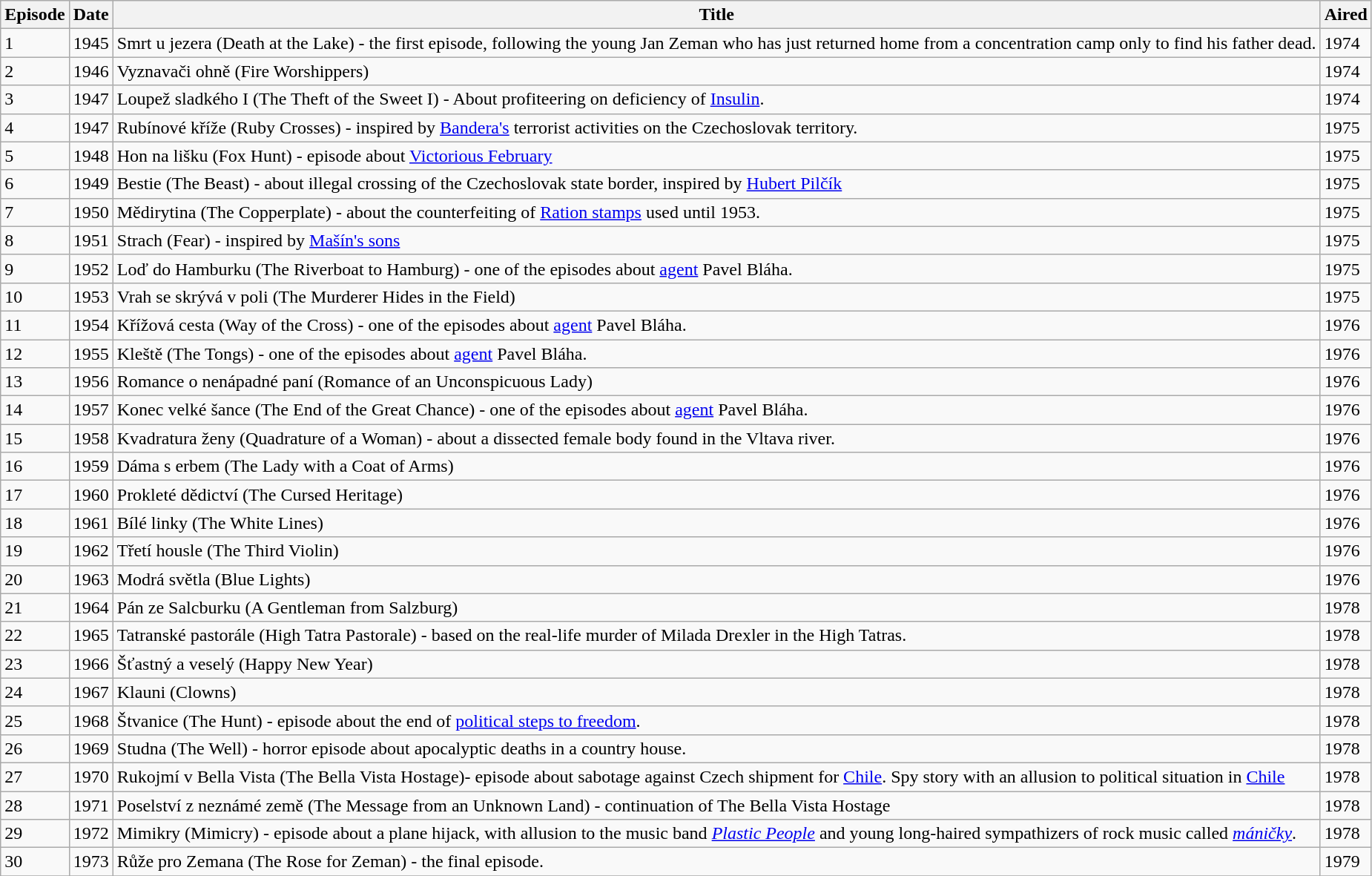<table class="wikitable">
<tr>
<th>Episode</th>
<th>Date</th>
<th>Title</th>
<th>Aired</th>
</tr>
<tr>
<td>1</td>
<td>1945</td>
<td>Smrt u jezera (Death at the Lake) - the first episode, following the young Jan Zeman who has just returned home from a concentration camp only to find his father dead.</td>
<td>1974</td>
</tr>
<tr>
<td>2</td>
<td>1946</td>
<td>Vyznavači ohně (Fire Worshippers)</td>
<td>1974</td>
</tr>
<tr>
<td>3</td>
<td>1947</td>
<td>Loupež sladkého I (The Theft of the Sweet I) - About profiteering on deficiency of <a href='#'>Insulin</a>.</td>
<td>1974</td>
</tr>
<tr>
<td>4</td>
<td>1947</td>
<td>Rubínové kříže (Ruby Crosses) - inspired by <a href='#'>Bandera's</a> terrorist activities  on the Czechoslovak territory.</td>
<td>1975</td>
</tr>
<tr>
<td>5</td>
<td>1948</td>
<td>Hon na lišku (Fox Hunt) - episode about <a href='#'>Victorious February</a></td>
<td>1975</td>
</tr>
<tr>
<td>6</td>
<td>1949</td>
<td>Bestie (The Beast) - about illegal crossing of the Czechoslovak state border, inspired by <a href='#'>Hubert Pilčík</a></td>
<td>1975</td>
</tr>
<tr>
<td>7</td>
<td>1950</td>
<td>Mědirytina (The Copperplate) - about the counterfeiting of <a href='#'>Ration stamps</a> used until 1953.</td>
<td>1975</td>
</tr>
<tr>
<td>8</td>
<td>1951</td>
<td>Strach (Fear) - inspired by <a href='#'>Mašín's sons</a></td>
<td>1975</td>
</tr>
<tr>
<td>9</td>
<td>1952</td>
<td>Loď do Hamburku (The Riverboat to Hamburg) - one of the episodes about <a href='#'>agent</a> Pavel Bláha.</td>
<td>1975</td>
</tr>
<tr>
<td>10</td>
<td>1953</td>
<td>Vrah se skrývá v poli (The Murderer Hides in the Field)</td>
<td>1975</td>
</tr>
<tr>
<td>11</td>
<td>1954</td>
<td>Křížová cesta (Way of the Cross) - one of the episodes about <a href='#'>agent</a> Pavel Bláha.</td>
<td>1976</td>
</tr>
<tr>
<td>12</td>
<td>1955</td>
<td>Kleště (The Tongs) - one of the episodes about <a href='#'>agent</a> Pavel Bláha.</td>
<td>1976</td>
</tr>
<tr>
<td>13</td>
<td>1956</td>
<td>Romance o nenápadné paní (Romance of an Unconspicuous Lady)</td>
<td>1976</td>
</tr>
<tr>
<td>14</td>
<td>1957</td>
<td>Konec velké šance (The End of the Great Chance) - one of the episodes about <a href='#'>agent</a> Pavel Bláha.</td>
<td>1976</td>
</tr>
<tr>
<td>15</td>
<td>1958</td>
<td>Kvadratura ženy (Quadrature of a Woman) - about a dissected female body found in the Vltava river.</td>
<td>1976</td>
</tr>
<tr>
<td>16</td>
<td>1959</td>
<td>Dáma s erbem (The Lady with a Coat of Arms)</td>
<td>1976</td>
</tr>
<tr>
<td>17</td>
<td>1960</td>
<td>Prokleté dědictví (The Cursed Heritage)</td>
<td>1976</td>
</tr>
<tr>
<td>18</td>
<td>1961</td>
<td>Bílé linky (The White Lines)</td>
<td>1976</td>
</tr>
<tr>
<td>19</td>
<td>1962</td>
<td>Třetí housle (The Third Violin)</td>
<td>1976</td>
</tr>
<tr>
<td>20</td>
<td>1963</td>
<td>Modrá světla (Blue Lights)</td>
<td>1976</td>
</tr>
<tr>
<td>21</td>
<td>1964</td>
<td>Pán ze Salcburku (A Gentleman from Salzburg)</td>
<td>1978</td>
</tr>
<tr>
<td>22</td>
<td>1965</td>
<td>Tatranské pastorále (High Tatra Pastorale) - based on the real-life murder of Milada Drexler in the High Tatras.</td>
<td>1978</td>
</tr>
<tr>
<td>23</td>
<td>1966</td>
<td>Šťastný a veselý (Happy New Year)</td>
<td>1978</td>
</tr>
<tr>
<td>24</td>
<td>1967</td>
<td>Klauni (Clowns)</td>
<td>1978</td>
</tr>
<tr>
<td>25</td>
<td>1968</td>
<td>Štvanice (The Hunt) - episode about the end of <a href='#'>political steps to freedom</a>.</td>
<td>1978</td>
</tr>
<tr>
<td>26</td>
<td>1969</td>
<td>Studna (The Well) - horror episode about apocalyptic deaths in a country house.</td>
<td>1978</td>
</tr>
<tr>
<td>27</td>
<td>1970</td>
<td>Rukojmí v Bella Vista (The Bella Vista Hostage)- episode about sabotage against Czech shipment for <a href='#'>Chile</a>. Spy story with an allusion to political situation in <a href='#'>Chile</a></td>
<td>1978</td>
</tr>
<tr>
<td>28</td>
<td>1971</td>
<td>Poselství z neznámé země (The Message from an Unknown Land) - continuation of The Bella Vista Hostage</td>
<td>1978</td>
</tr>
<tr>
<td>29</td>
<td>1972</td>
<td>Mimikry (Mimicry) - episode about a plane hijack, with allusion to the music band <em><a href='#'>Plastic People</a></em> and young long-haired sympathizers of rock music called <em><a href='#'>máničky</a></em>.</td>
<td>1978</td>
</tr>
<tr>
<td>30</td>
<td>1973</td>
<td>Růže pro Zemana (The Rose for Zeman) - the final episode.</td>
<td>1979</td>
</tr>
<tr>
</tr>
</table>
